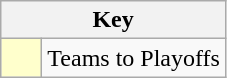<table class="wikitable" style="text-align: center;">
<tr>
<th colspan=2>Key</th>
</tr>
<tr>
<td style="background:#ffc; width:20px;"></td>
<td align=left>Teams to Playoffs</td>
</tr>
</table>
